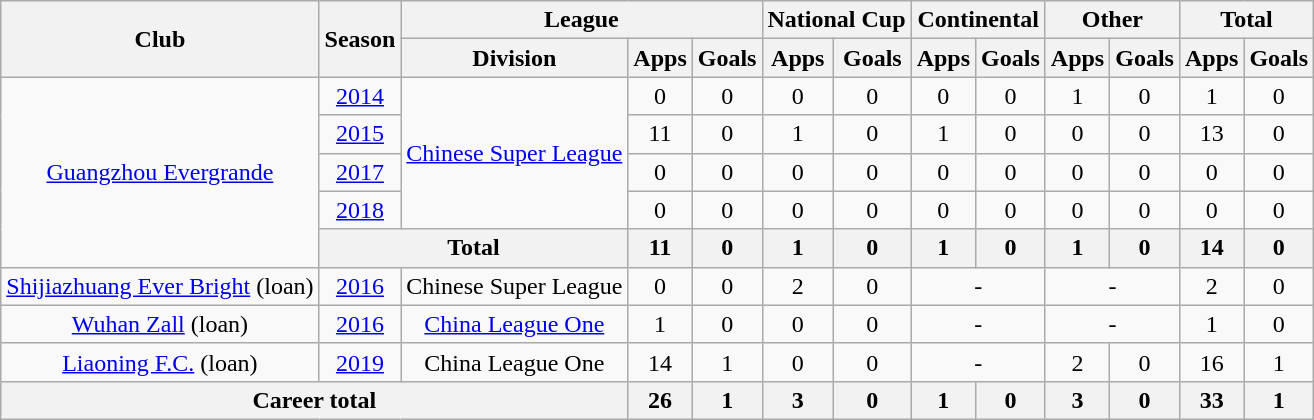<table class="wikitable" style="text-align: center">
<tr>
<th rowspan="2">Club</th>
<th rowspan="2">Season</th>
<th colspan="3">League</th>
<th colspan="2">National Cup</th>
<th colspan="2">Continental</th>
<th colspan="2">Other</th>
<th colspan="2">Total</th>
</tr>
<tr>
<th>Division</th>
<th>Apps</th>
<th>Goals</th>
<th>Apps</th>
<th>Goals</th>
<th>Apps</th>
<th>Goals</th>
<th>Apps</th>
<th>Goals</th>
<th>Apps</th>
<th>Goals</th>
</tr>
<tr>
<td rowspan=5><a href='#'>Guangzhou Evergrande</a></td>
<td><a href='#'>2014</a></td>
<td rowspan=4><a href='#'>Chinese Super League</a></td>
<td>0</td>
<td>0</td>
<td>0</td>
<td>0</td>
<td>0</td>
<td>0</td>
<td>1</td>
<td>0</td>
<td>1</td>
<td>0</td>
</tr>
<tr>
<td><a href='#'>2015</a></td>
<td>11</td>
<td>0</td>
<td>1</td>
<td>0</td>
<td>1</td>
<td>0</td>
<td>0</td>
<td>0</td>
<td>13</td>
<td>0</td>
</tr>
<tr>
<td><a href='#'>2017</a></td>
<td>0</td>
<td>0</td>
<td>0</td>
<td>0</td>
<td>0</td>
<td>0</td>
<td>0</td>
<td>0</td>
<td>0</td>
<td>0</td>
</tr>
<tr>
<td><a href='#'>2018</a></td>
<td>0</td>
<td>0</td>
<td>0</td>
<td>0</td>
<td>0</td>
<td>0</td>
<td>0</td>
<td>0</td>
<td>0</td>
<td>0</td>
</tr>
<tr>
<th colspan="2"><strong>Total</strong></th>
<th>11</th>
<th>0</th>
<th>1</th>
<th>0</th>
<th>1</th>
<th>0</th>
<th>1</th>
<th>0</th>
<th>14</th>
<th>0</th>
</tr>
<tr>
<td><a href='#'>Shijiazhuang Ever Bright</a> (loan)</td>
<td><a href='#'>2016</a></td>
<td>Chinese Super League</td>
<td>0</td>
<td>0</td>
<td>2</td>
<td>0</td>
<td colspan="2">-</td>
<td colspan="2">-</td>
<td>2</td>
<td>0</td>
</tr>
<tr>
<td><a href='#'>Wuhan Zall</a> (loan)</td>
<td><a href='#'>2016</a></td>
<td><a href='#'>China League One</a></td>
<td>1</td>
<td>0</td>
<td>0</td>
<td>0</td>
<td colspan="2">-</td>
<td colspan="2">-</td>
<td>1</td>
<td>0</td>
</tr>
<tr>
<td><a href='#'>Liaoning F.C.</a> (loan)</td>
<td><a href='#'>2019</a></td>
<td>China League One</td>
<td>14</td>
<td>1</td>
<td>0</td>
<td>0</td>
<td colspan="2">-</td>
<td>2</td>
<td>0</td>
<td>16</td>
<td>1</td>
</tr>
<tr>
<th colspan=3>Career total</th>
<th>26</th>
<th>1</th>
<th>3</th>
<th>0</th>
<th>1</th>
<th>0</th>
<th>3</th>
<th>0</th>
<th>33</th>
<th>1</th>
</tr>
</table>
